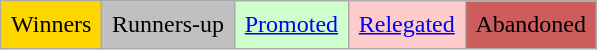<table class="wikitable">
<tr>
<td style="background-color:#FFD700; padding:0.4em;">Winners</td>
<td style="background-color:#C0C0C0; padding:0.4em;">Runners-up</td>
<td style="background-color:#ccffcc; padding:0.4em;"><a href='#'>Promoted</a></td>
<td style="background-color:#ffcccc; padding:0.4em;"><a href='#'>Relegated</a></td>
<td style="background-color:#CD5C5C; padding:0.4em;">Abandoned</td>
</tr>
</table>
